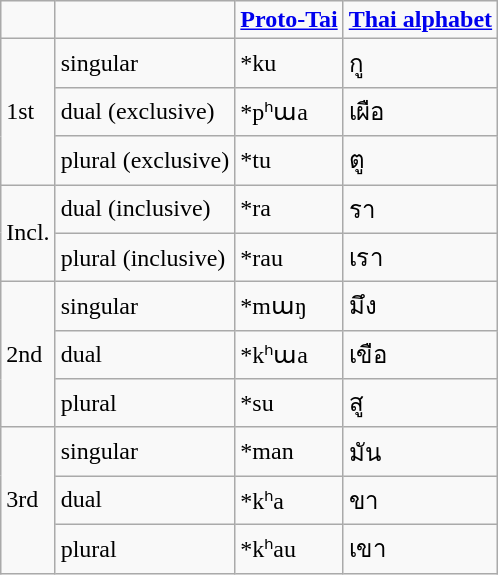<table class="wikitable">
<tr>
<td></td>
<td></td>
<td><strong><a href='#'>Proto-Tai</a></strong></td>
<td><strong><a href='#'>Thai alphabet</a></strong></td>
</tr>
<tr>
<td rowspan="3">1st</td>
<td>singular</td>
<td>*ku</td>
<td>กู</td>
</tr>
<tr>
<td>dual (exclusive)</td>
<td>*pʰɯa</td>
<td>เผือ</td>
</tr>
<tr>
<td>plural (exclusive)</td>
<td>*tu</td>
<td>ตู</td>
</tr>
<tr>
<td rowspan="2">Incl.</td>
<td>dual (inclusive)</td>
<td>*ra</td>
<td>รา</td>
</tr>
<tr>
<td>plural (inclusive)</td>
<td>*rau</td>
<td>เรา</td>
</tr>
<tr>
<td rowspan="3">2nd</td>
<td>singular</td>
<td>*mɯŋ</td>
<td>มึง</td>
</tr>
<tr>
<td>dual</td>
<td>*kʰɯa</td>
<td>เขือ</td>
</tr>
<tr>
<td>plural</td>
<td>*su</td>
<td>สู</td>
</tr>
<tr>
<td rowspan="3">3rd</td>
<td>singular</td>
<td>*man</td>
<td>มัน</td>
</tr>
<tr>
<td>dual</td>
<td>*kʰa</td>
<td>ขา</td>
</tr>
<tr>
<td>plural</td>
<td>*kʰau</td>
<td>เขา</td>
</tr>
</table>
